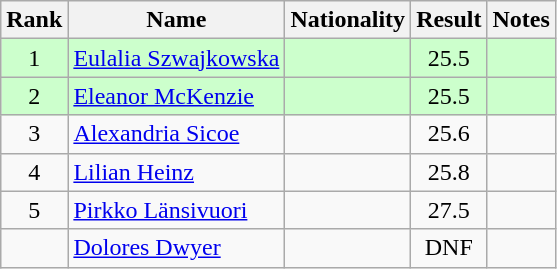<table class="wikitable sortable" style="text-align:center">
<tr>
<th>Rank</th>
<th>Name</th>
<th>Nationality</th>
<th>Result</th>
<th>Notes</th>
</tr>
<tr bgcolor=ccffcc>
<td>1</td>
<td align="left"><a href='#'>Eulalia Szwajkowska</a></td>
<td align="left"></td>
<td>25.5</td>
<td></td>
</tr>
<tr bgcolor=ccffcc>
<td>2</td>
<td align="left"><a href='#'>Eleanor McKenzie</a></td>
<td align="left"></td>
<td>25.5</td>
<td></td>
</tr>
<tr>
<td>3</td>
<td align="left"><a href='#'>Alexandria Sicoe</a></td>
<td align="left"></td>
<td>25.6</td>
<td></td>
</tr>
<tr>
<td>4</td>
<td align="left"><a href='#'>Lilian Heinz</a></td>
<td align="left"></td>
<td>25.8</td>
<td></td>
</tr>
<tr>
<td>5</td>
<td align="left"><a href='#'>Pirkko Länsivuori</a></td>
<td align="left"></td>
<td>27.5</td>
<td></td>
</tr>
<tr>
<td></td>
<td align="left"><a href='#'>Dolores Dwyer</a></td>
<td align="left"></td>
<td>DNF</td>
<td></td>
</tr>
</table>
